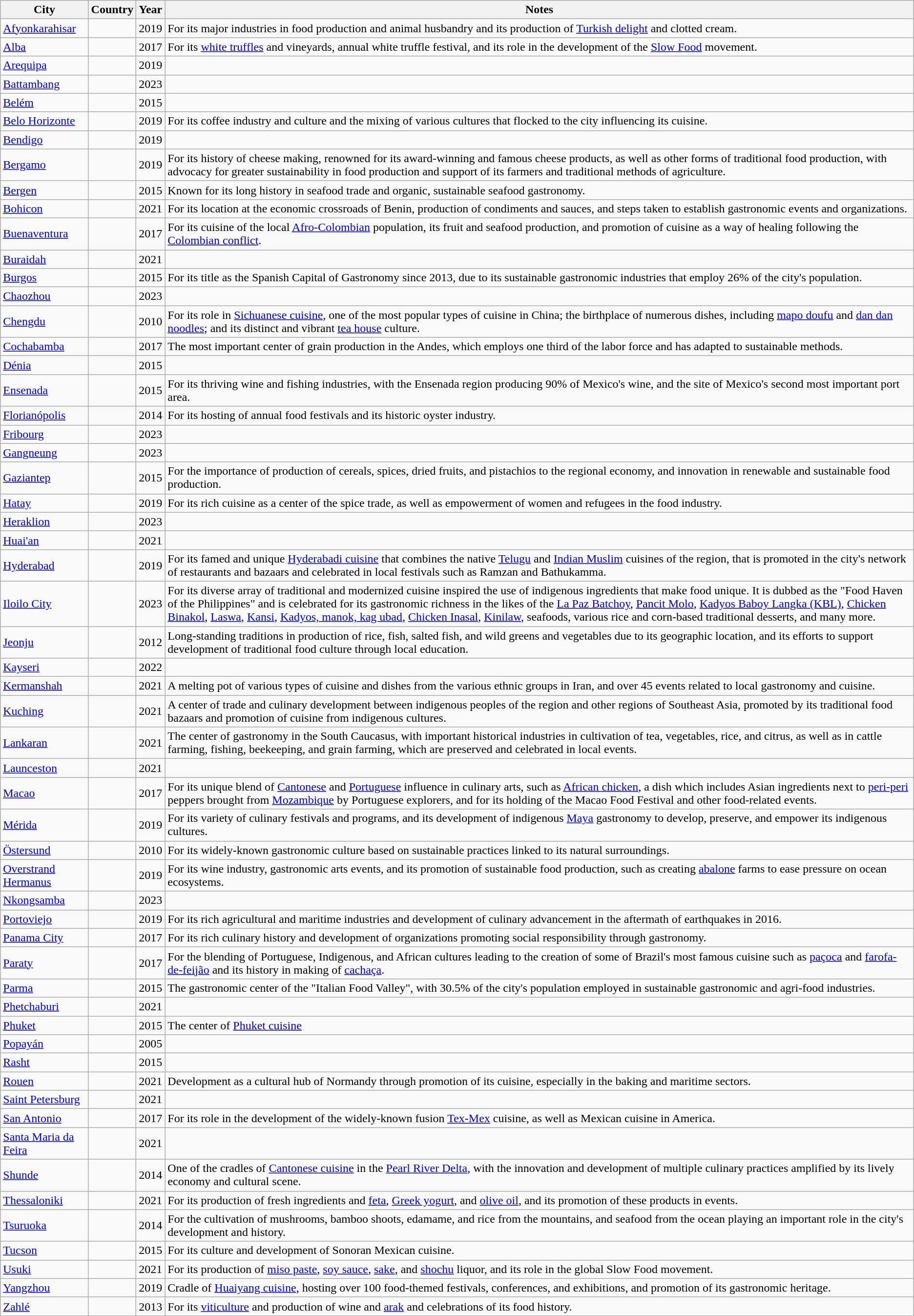<table class="wikitable sortable">
<tr>
<th>City</th>
<th>Country</th>
<th>Year</th>
<th>Notes</th>
</tr>
<tr>
<td><a href='#'>Afyonkarahisar</a></td>
<td></td>
<td>2019</td>
<td>For its major industries in food production and animal husbandry and its production of <a href='#'>Turkish delight</a> and clotted cream.</td>
</tr>
<tr>
<td><a href='#'>Alba</a></td>
<td></td>
<td>2017</td>
<td>For its <a href='#'>white truffles</a> and vineyards, annual white truffle festival, and its role in the development of the <a href='#'>Slow Food</a> movement.</td>
</tr>
<tr>
<td><a href='#'>Arequipa</a></td>
<td></td>
<td>2019</td>
<td></td>
</tr>
<tr>
<td><a href='#'>Battambang</a></td>
<td></td>
<td>2023</td>
<td></td>
</tr>
<tr>
<td><a href='#'>Belém</a></td>
<td></td>
<td>2015</td>
<td></td>
</tr>
<tr>
<td><a href='#'>Belo Horizonte</a></td>
<td></td>
<td>2019</td>
<td>For its coffee industry and culture and the mixing of various cultures that flocked to the city influencing its cuisine.</td>
</tr>
<tr>
<td><a href='#'>Bendigo</a></td>
<td></td>
<td>2019</td>
<td></td>
</tr>
<tr>
<td><a href='#'>Bergamo</a></td>
<td></td>
<td>2019</td>
<td>For its history of cheese making, renowned for its award-winning and famous cheese products, as well as other forms of traditional food production, with advocacy for greater sustainability in food production and support of its farmers and traditional methods of agriculture.</td>
</tr>
<tr>
<td><a href='#'>Bergen</a></td>
<td></td>
<td>2015</td>
<td>Known for its long history in seafood trade and organic, sustainable seafood gastronomy.</td>
</tr>
<tr>
<td><a href='#'>Bohicon</a></td>
<td></td>
<td>2021</td>
<td>For its location at the economic crossroads of Benin, production of condiments and sauces, and steps taken to establish gastronomic events and organizations.</td>
</tr>
<tr>
<td><a href='#'>Buenaventura</a></td>
<td></td>
<td>2017</td>
<td>For its cuisine of the local <a href='#'>Afro-Colombian</a> population, its fruit and seafood production, and promotion of cuisine as a way of healing following the <a href='#'>Colombian conflict</a>.</td>
</tr>
<tr>
<td><a href='#'>Buraidah</a></td>
<td></td>
<td>2021</td>
<td></td>
</tr>
<tr>
<td><a href='#'>Burgos</a></td>
<td></td>
<td>2015</td>
<td>For its title as the Spanish Capital of Gastronomy since 2013, due to its sustainable gastronomic industries that employ 26% of the city's population.</td>
</tr>
<tr>
<td><a href='#'>Chaozhou</a></td>
<td></td>
<td>2023</td>
<td></td>
</tr>
<tr>
<td><a href='#'>Chengdu</a></td>
<td></td>
<td>2010</td>
<td>For its role in <a href='#'>Sichuanese cuisine</a>, one of the most popular types of cuisine in China; the birthplace of numerous dishes, including <a href='#'>mapo doufu</a> and <a href='#'>dan dan noodles</a>; and its distinct and vibrant <a href='#'>tea house</a> culture.</td>
</tr>
<tr>
<td><a href='#'>Cochabamba</a></td>
<td></td>
<td>2017</td>
<td>The most important center of grain production in the Andes, which employs one third of the labor force and has adapted to sustainable methods.</td>
</tr>
<tr>
<td><a href='#'>Dénia</a></td>
<td></td>
<td>2015</td>
<td></td>
</tr>
<tr>
<td><a href='#'>Ensenada</a></td>
<td></td>
<td>2015</td>
<td>For its thriving wine and fishing industries, with the Ensenada region producing 90% of Mexico's wine, and the site of Mexico's second most important port area.</td>
</tr>
<tr>
<td><a href='#'>Florianópolis</a></td>
<td></td>
<td>2014</td>
<td>For its hosting of annual food festivals and its historic oyster industry.</td>
</tr>
<tr>
<td><a href='#'>Fribourg</a></td>
<td></td>
<td>2023</td>
<td></td>
</tr>
<tr>
<td><a href='#'>Gangneung</a></td>
<td></td>
<td>2023</td>
<td></td>
</tr>
<tr>
<td><a href='#'>Gaziantep</a></td>
<td></td>
<td>2015</td>
<td>For the importance of production of cereals, spices, dried fruits, and pistachios to the regional economy, and innovation in renewable and sustainable food production.</td>
</tr>
<tr>
<td><a href='#'>Hatay</a></td>
<td></td>
<td>2019</td>
<td>For its rich cuisine as a center of the spice trade, as well as empowerment of women and refugees in the food industry.</td>
</tr>
<tr>
<td><a href='#'>Heraklion</a></td>
<td></td>
<td>2023</td>
<td></td>
</tr>
<tr>
<td><a href='#'>Huai'an</a></td>
<td></td>
<td>2021</td>
<td></td>
</tr>
<tr>
<td><a href='#'>Hyderabad</a></td>
<td></td>
<td>2019</td>
<td>For its famed and unique <a href='#'>Hyderabadi cuisine</a> that combines the native <a href='#'>Telugu</a> and <a href='#'>Indian Muslim</a> cuisines of the region, that is promoted in the city's network of restaurants and bazaars and celebrated in local festivals such as Ramzan and Bathukamma.</td>
</tr>
<tr>
<td><a href='#'>Iloilo City</a></td>
<td></td>
<td>2023</td>
<td>For its diverse array of traditional and modernized cuisine inspired the use of indigenous ingredients that make food unique. It is dubbed as the "Food Haven of the Philippines" and is celebrated for its gastronomic richness in the likes of the <a href='#'>La Paz Batchoy</a>, <a href='#'>Pancit Molo</a>, <a href='#'>Kadyos Baboy Langka (KBL)</a>, <a href='#'>Chicken Binakol</a>, <a href='#'>Laswa</a>, <a href='#'>Kansi</a>, <a href='#'>Kadyos, manok, kag ubad</a>, <a href='#'>Chicken Inasal</a>, <a href='#'>Kinilaw</a>, seafoods, various rice and corn-based traditional desserts, and many more.</td>
</tr>
<tr>
<td><a href='#'>Jeonju</a></td>
<td></td>
<td>2012</td>
<td>Long-standing traditions in production of rice, fish, salted fish, and wild greens and vegetables due to its geographic location, and its efforts to support development of traditional food culture through local education.</td>
</tr>
<tr>
<td><a href='#'>Kayseri</a></td>
<td></td>
<td>2022</td>
<td></td>
</tr>
<tr>
<td><a href='#'>Kermanshah</a></td>
<td></td>
<td>2021</td>
<td>A melting pot of various types of cuisine and dishes from the various ethnic groups in Iran, and over 45 events related to local gastronomy and cuisine.</td>
</tr>
<tr>
<td><a href='#'>Kuching</a></td>
<td></td>
<td>2021</td>
<td>A center of trade and culinary development between indigenous peoples of the region and other regions of Southeast Asia, promoted by its traditional food bazaars and promotion of cuisine from indigenous cultures.</td>
</tr>
<tr>
<td><a href='#'>Lankaran</a></td>
<td></td>
<td>2021</td>
<td>The center of gastronomy in the South Caucasus, with important historical industries in cultivation of tea, vegetables, rice, and citrus, as well as in cattle farming, fishing, beekeeping, and grain farming, which are preserved and celebrated in local events.</td>
</tr>
<tr>
<td><a href='#'>Launceston</a></td>
<td></td>
<td>2021</td>
<td></td>
</tr>
<tr>
<td><a href='#'>Macao</a></td>
<td></td>
<td>2017</td>
<td>For its unique blend of <a href='#'>Cantonese</a> and <a href='#'>Portuguese</a> influence in culinary arts, such as <a href='#'>African chicken</a>, a dish which includes Asian ingredients next to <a href='#'>peri-peri</a> peppers brought from <a href='#'>Mozambique</a> by Portuguese explorers, and for its holding of the Macao Food Festival and other food-related events.</td>
</tr>
<tr>
<td><a href='#'>Mérida</a></td>
<td></td>
<td>2019</td>
<td>For its variety of culinary festivals and programs, and its development of indigenous <a href='#'>Maya</a> gastronomy to develop, preserve, and empower its indigenous cultures.</td>
</tr>
<tr>
<td><a href='#'>Östersund</a></td>
<td></td>
<td>2010</td>
<td>For its widely-known gastronomic culture based on sustainable practices linked to its natural surroundings.</td>
</tr>
<tr>
<td><a href='#'>Overstrand Hermanus</a></td>
<td></td>
<td>2019</td>
<td>For its wine industry, gastronomic arts events, and its promotion of sustainable food production, such as creating <a href='#'>abalone</a> farms to ease pressure on ocean ecosystems.</td>
</tr>
<tr>
<td><a href='#'>Nkongsamba</a></td>
<td></td>
<td>2023</td>
<td></td>
</tr>
<tr>
<td><a href='#'>Portoviejo</a></td>
<td></td>
<td>2019</td>
<td>For its rich agricultural and maritime industries and development of culinary advancement in the aftermath of earthquakes in 2016.</td>
</tr>
<tr>
<td><a href='#'>Panama City</a></td>
<td></td>
<td>2017</td>
<td>For its rich culinary history and development of organizations promoting social responsibility through gastronomy.</td>
</tr>
<tr>
<td><a href='#'>Paraty</a></td>
<td></td>
<td>2017</td>
<td>For the blending of Portuguese, Indigenous, and African cultures leading to the creation of some of Brazil's most famous cuisine such as <a href='#'>paçoca</a> and <a href='#'>farofa-de-feijão</a> and its history in making of <a href='#'>cachaça</a>.</td>
</tr>
<tr>
<td><a href='#'>Parma</a></td>
<td></td>
<td>2015</td>
<td>The gastronomic center of the "Italian Food Valley", with 30.5% of the city's population employed in sustainable gastronomic and agri-food industries.</td>
</tr>
<tr>
<td><a href='#'>Phetchaburi</a></td>
<td></td>
<td>2021</td>
<td></td>
</tr>
<tr>
<td><a href='#'>Phuket</a></td>
<td></td>
<td>2015</td>
<td>The center of <a href='#'>Phuket cuisine</a></td>
</tr>
<tr>
<td><a href='#'>Popayán</a></td>
<td></td>
<td>2005</td>
<td></td>
</tr>
<tr>
<td><a href='#'>Rasht</a></td>
<td></td>
<td>2015</td>
<td></td>
</tr>
<tr>
<td><a href='#'>Rouen</a></td>
<td></td>
<td>2021</td>
<td>Development as a cultural hub of Normandy through promotion of its cuisine, especially in the baking and maritime sectors.</td>
</tr>
<tr>
<td><a href='#'>Saint Petersburg</a></td>
<td></td>
<td>2021</td>
<td></td>
</tr>
<tr>
<td><a href='#'>San Antonio</a></td>
<td></td>
<td>2017</td>
<td>For its role in the development of the widely-known fusion <a href='#'>Tex-Mex</a> cuisine, as well as Mexican cuisine in America.</td>
</tr>
<tr>
<td><a href='#'>Santa Maria da Feira</a></td>
<td></td>
<td>2021</td>
<td></td>
</tr>
<tr>
<td><a href='#'>Shunde</a></td>
<td></td>
<td>2014</td>
<td>One of the cradles of <a href='#'>Cantonese cuisine</a> in the <a href='#'>Pearl River Delta</a>, with the innovation and development of multiple culinary practices amplified by its lively economy and cultural scene.</td>
</tr>
<tr>
<td><a href='#'>Thessaloniki</a></td>
<td></td>
<td>2021</td>
<td>For its production of fresh ingredients and <a href='#'>feta</a>, <a href='#'>Greek yogurt</a>, and <a href='#'>olive oil</a>, and its promotion of these products in events.</td>
</tr>
<tr>
<td><a href='#'>Tsuruoka</a></td>
<td></td>
<td>2014</td>
<td>For the cultivation of mushrooms, bamboo shoots, edamame, and rice from the mountains, and seafood from the ocean playing an important role in the city's development and history.</td>
</tr>
<tr>
<td><a href='#'>Tucson</a></td>
<td></td>
<td>2015</td>
<td>For its culture and development of Sonoran Mexican cuisine.</td>
</tr>
<tr>
<td><a href='#'>Usuki</a></td>
<td></td>
<td>2021</td>
<td>For its production of <a href='#'>miso paste</a>, <a href='#'>soy sauce</a>, <a href='#'>sake</a>, and <a href='#'>shochu</a> liquor, and its role in the global Slow Food movement.</td>
</tr>
<tr>
<td><a href='#'>Yangzhou</a></td>
<td></td>
<td>2019</td>
<td>Cradle of <a href='#'>Huaiyang cuisine</a>, hosting over 100 food-themed festivals, conferences, and exhibitions, and promotion of its gastronomic heritage.</td>
</tr>
<tr>
<td><a href='#'>Zahlé</a></td>
<td></td>
<td>2013</td>
<td>For its <a href='#'>viticulture</a> and production of wine and <a href='#'>arak</a> and celebrations of its food history.</td>
</tr>
</table>
